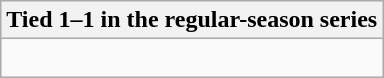<table class="wikitable collapsible collapsed">
<tr>
<th>Tied 1–1 in the regular-season series</th>
</tr>
<tr>
<td><br>
</td>
</tr>
</table>
